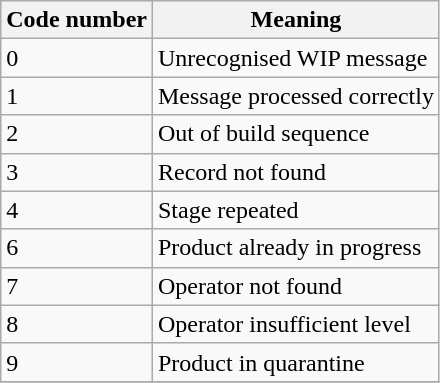<table class="wikitable">
<tr>
<th>Code number</th>
<th>Meaning</th>
</tr>
<tr>
<td>0</td>
<td>Unrecognised WIP message</td>
</tr>
<tr>
<td>1</td>
<td>Message processed correctly</td>
</tr>
<tr>
<td>2</td>
<td>Out of build sequence</td>
</tr>
<tr>
<td>3</td>
<td>Record not found</td>
</tr>
<tr>
<td>4</td>
<td>Stage repeated</td>
</tr>
<tr>
<td>6</td>
<td>Product already in progress</td>
</tr>
<tr>
<td>7</td>
<td>Operator not found</td>
</tr>
<tr>
<td>8</td>
<td>Operator insufficient level</td>
</tr>
<tr>
<td>9</td>
<td>Product in quarantine</td>
</tr>
<tr>
</tr>
</table>
